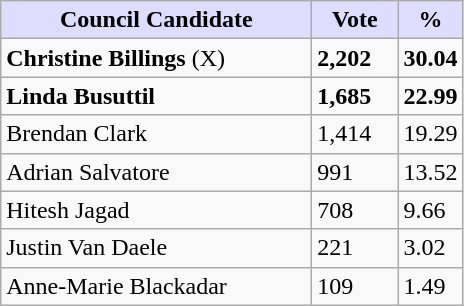<table class="wikitable sortable">
<tr>
<th style="background:#ddf; width:200px;">Council Candidate</th>
<th style="background:#ddf; width:50px;">Vote</th>
<th style="background:#ddf; width:30px;">%</th>
</tr>
<tr>
<td><strong>Christine Billings</strong> (X)</td>
<td><strong>2,202</strong></td>
<td><strong>30.04</strong></td>
</tr>
<tr>
<td><strong>Linda Busuttil</strong></td>
<td><strong>1,685</strong></td>
<td><strong>22.99</strong></td>
</tr>
<tr>
<td>Brendan Clark</td>
<td>1,414</td>
<td>19.29</td>
</tr>
<tr>
<td>Adrian Salvatore</td>
<td>991</td>
<td>13.52</td>
</tr>
<tr>
<td>Hitesh Jagad</td>
<td>708</td>
<td>9.66</td>
</tr>
<tr>
<td>Justin Van Daele</td>
<td>221</td>
<td>3.02</td>
</tr>
<tr>
<td>Anne-Marie Blackadar</td>
<td>109</td>
<td>1.49</td>
</tr>
</table>
